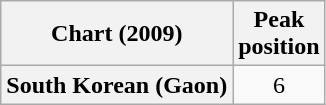<table class="wikitable plainrowheaders sortable" style="text-align:center;">
<tr>
<th>Chart (2009)</th>
<th>Peak<br>position</th>
</tr>
<tr>
<th scope="row">South Korean (Gaon)</th>
<td>6</td>
</tr>
</table>
